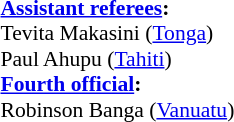<table width=50% style="font-size:90%">
<tr>
<td><br><strong><a href='#'>Assistant referees</a>:</strong>
<br>Tevita Makasini (<a href='#'>Tonga</a>)
<br>Paul Ahupu (<a href='#'>Tahiti</a>)
<br><strong><a href='#'>Fourth official</a>:</strong>
<br>Robinson Banga (<a href='#'>Vanuatu</a>)</td>
</tr>
</table>
